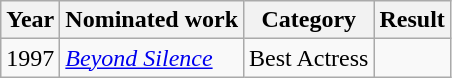<table class="wikitable sortable">
<tr>
<th>Year</th>
<th>Nominated work</th>
<th>Category</th>
<th>Result</th>
</tr>
<tr>
<td>1997</td>
<td><em><a href='#'>Beyond Silence</a></em></td>
<td>Best Actress</td>
<td></td>
</tr>
</table>
